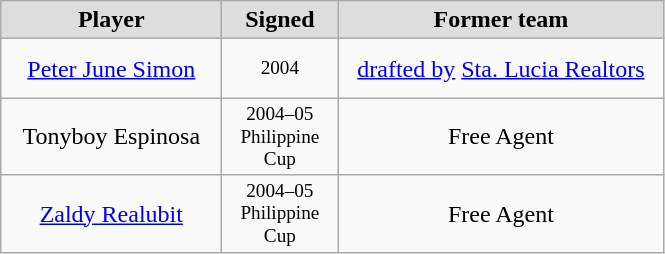<table class="wikitable" style="text-align: center">
<tr align="center" bgcolor="#dddddd">
<td style="width:140px"><strong>Player</strong></td>
<td style="width:70px"><strong>Signed</strong></td>
<td style="width:210px"><strong>Former team</strong></td>
</tr>
<tr style="height:40px">
<td><a href='#'>Peter June Simon</a></td>
<td style="font-size: 80%">2004</td>
<td><a href='#'>drafted by</a> <a href='#'>Sta. Lucia Realtors</a></td>
</tr>
<tr style="height:40px">
<td>Tonyboy Espinosa</td>
<td style="font-size: 80%">2004–05 Philippine Cup</td>
<td>Free Agent</td>
</tr>
<tr style="height:40px">
<td><a href='#'>Zaldy Realubit</a></td>
<td style="font-size: 80%">2004–05 Philippine Cup</td>
<td>Free Agent</td>
</tr>
</table>
